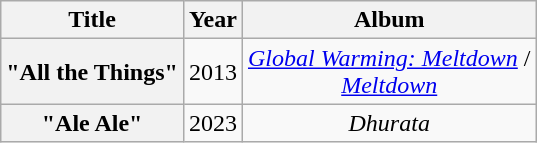<table class="wikitable plainrowheaders" style="text-align:center;">
<tr>
<th scope="col">Title</th>
<th scope="col">Year</th>
<th scope="col">Album</th>
</tr>
<tr>
<th scope="row">"All the Things"<br></th>
<td>2013</td>
<td><em><a href='#'>Global Warming: Meltdown</a></em> /<br><em><a href='#'>Meltdown</a></em></td>
</tr>
<tr>
<th scope="row">"Ale Ale"<br></th>
<td>2023</td>
<td><em>Dhurata</em></td>
</tr>
</table>
